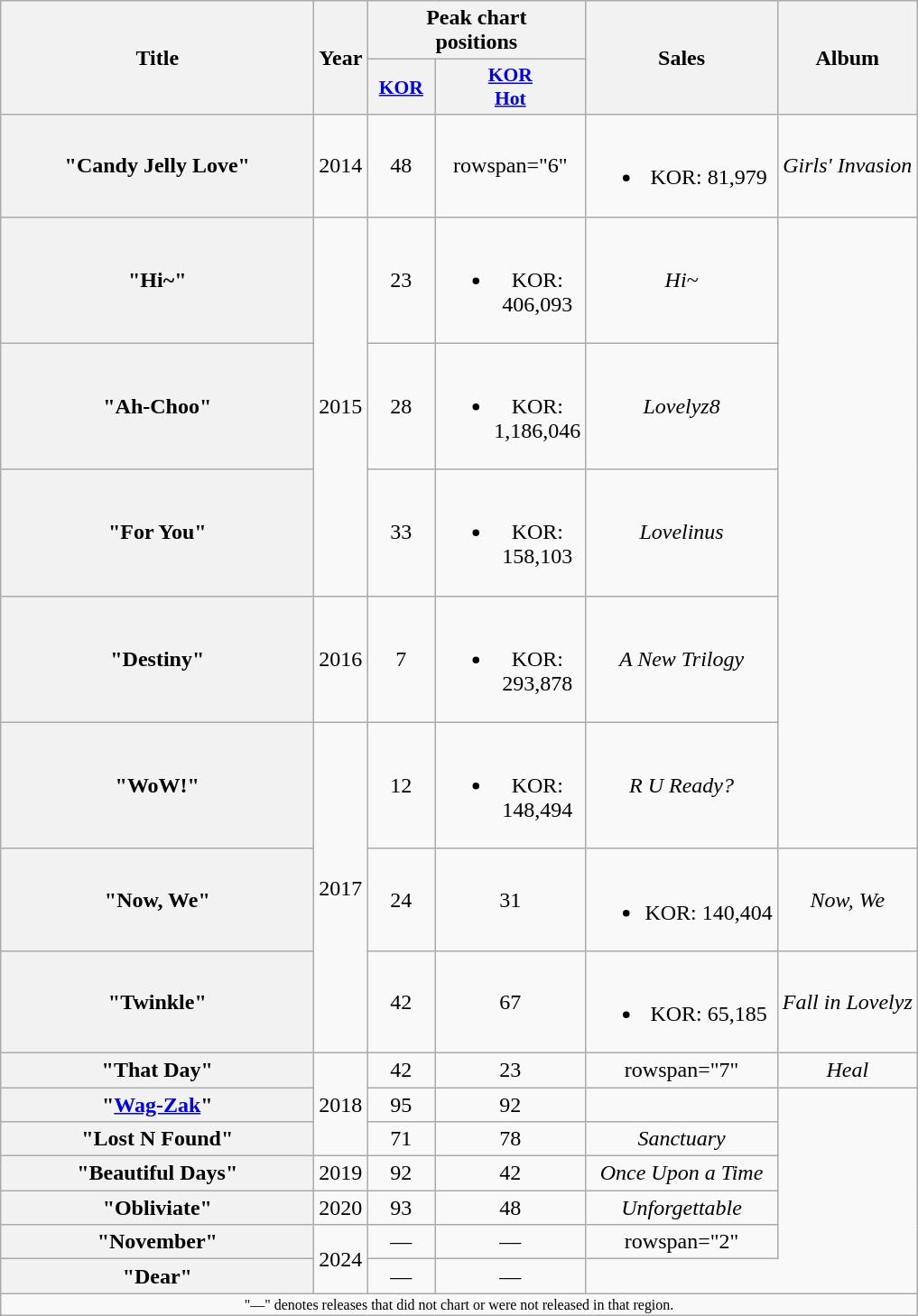<table class="wikitable plainrowheaders" style="text-align:center;" border="1">
<tr>
<th scope="col" rowspan="2" style="width:14em;">Title</th>
<th scope="col" rowspan="2">Year</th>
<th scope="col" colspan="2">Peak chart<br>positions</th>
<th scope="col" rowspan="2">Sales<br></th>
<th scope="col" rowspan="2">Album</th>
</tr>
<tr>
<th scope="col" style="width:3em;font-size:90%;"><a href='#'>KOR</a><br></th>
<th scope="col" style="width:3em;font-size:90%;"><a href='#'>KOR<br>Hot</a><br></th>
</tr>
<tr>
<th scope="row">"Candy Jelly Love"</th>
<td>2014</td>
<td>48</td>
<td>rowspan="6" </td>
<td><br><ul><li>KOR: 81,979</li></ul></td>
<td><em>Girls' Invasion</em></td>
</tr>
<tr>
<th scope="row">"Hi~" </th>
<td rowspan="3">2015</td>
<td>23</td>
<td><br><ul><li>KOR: 406,093</li></ul></td>
<td><em>Hi~</em></td>
</tr>
<tr>
<th scope="row">"Ah-Choo"</th>
<td>28</td>
<td><br><ul><li>KOR: 1,186,046</li></ul></td>
<td><em>Lovelyz8</em></td>
</tr>
<tr>
<th scope="row">"For You" </th>
<td>33</td>
<td><br><ul><li>KOR: 158,103</li></ul></td>
<td><em>Lovelinus</em></td>
</tr>
<tr>
<th scope="row">"Destiny" </th>
<td>2016</td>
<td>7</td>
<td><br><ul><li>KOR: 293,878</li></ul></td>
<td><em>A New Trilogy</em></td>
</tr>
<tr>
<th scope="row">"WoW!"</th>
<td rowspan="3">2017</td>
<td>12</td>
<td><br><ul><li>KOR: 148,494</li></ul></td>
<td><em>R U Ready?</em></td>
</tr>
<tr>
<th scope="row">"Now, We" </th>
<td>24</td>
<td>31</td>
<td><br><ul><li>KOR: 140,404</li></ul></td>
<td><em>Now, We</em></td>
</tr>
<tr>
<th scope="row">"Twinkle" </th>
<td>42</td>
<td>67</td>
<td><br><ul><li>KOR: 65,185</li></ul></td>
<td><em>Fall in Lovelyz</em></td>
</tr>
<tr>
<th scope="row">"That Day" </th>
<td rowspan="3">2018</td>
<td>42</td>
<td>23</td>
<td>rowspan="7" </td>
<td><em>Heal</em></td>
</tr>
<tr>
<th scope="row">"<a href='#'>Wag-Zak</a>" </th>
<td>95</td>
<td>92</td>
<td></td>
</tr>
<tr>
<th scope="row">"Lost N Found" </th>
<td>71</td>
<td>78</td>
<td><em>Sanctuary</em></td>
</tr>
<tr>
<th scope="row">"Beautiful Days" </th>
<td>2019</td>
<td>92</td>
<td>42</td>
<td><em>Once Upon a Time</em></td>
</tr>
<tr>
<th scope="row">"Obliviate"</th>
<td>2020</td>
<td>93</td>
<td>48</td>
<td><em>Unforgettable</em></td>
</tr>
<tr>
<th scope="row">"November" </th>
<td rowspan="2">2024</td>
<td>—</td>
<td>—</td>
<td>rowspan="2" </td>
</tr>
<tr>
<th scope="row">"Dear"</th>
<td>—</td>
<td>—</td>
</tr>
<tr>
<td colspan="6" style="font-size:8pt">"—" denotes releases that did not chart or were not released in that region.</td>
</tr>
</table>
